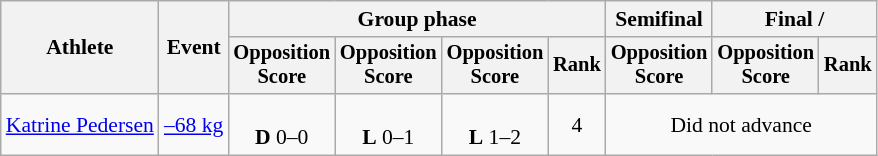<table class="wikitable" style="font-size:90%">
<tr>
<th rowspan="2">Athlete</th>
<th rowspan="2">Event</th>
<th colspan="4">Group phase</th>
<th>Semifinal</th>
<th colspan=2>Final / </th>
</tr>
<tr style="font-size:95%">
<th>Opposition <br> Score</th>
<th>Opposition <br> Score</th>
<th>Opposition <br> Score</th>
<th>Rank</th>
<th>Opposition <br> Score</th>
<th>Opposition <br> Score</th>
<th>Rank</th>
</tr>
<tr align=center>
<td align=left><a href='#'>Katrine Pedersen</a></td>
<td align=left><a href='#'>–68 kg</a></td>
<td><br><strong>D</strong> 0–0</td>
<td><br><strong>L</strong> 0–1</td>
<td><br><strong>L</strong> 1–2</td>
<td>4</td>
<td colspan=3>Did not advance</td>
</tr>
</table>
